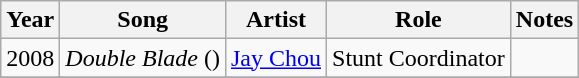<table class="wikitable sortable">
<tr>
<th>Year</th>
<th>Song</th>
<th>Artist</th>
<th>Role</th>
<th>Notes</th>
</tr>
<tr>
<td>2008</td>
<td><em>Double Blade</em> ()</td>
<td><a href='#'>Jay Chou</a></td>
<td>Stunt Coordinator</td>
<td></td>
</tr>
<tr>
</tr>
</table>
